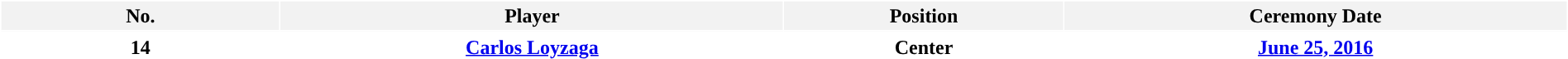<table class="wikitable" style="background:transparent; margin:0px; text-align:center; line-height:17px; width:100%;">
<tr>
<th style="border:1px solid white; width:80px;" scope="col">No.</th>
<th style="border:1px solid white;; width:150px;" scope="col">Player</th>
<th style="border:1px solid white; width:80px;" scope="col">Position</th>
<th style="border:1px solid white; width:150px;" scope="col">Ceremony Date</th>
</tr>
<tr>
<th style="border:1px solid transparent;background:transparent;"><strong>14</strong></th>
<th style="border:1px solid transparent;background:transparent;"><a href='#'>Carlos Loyzaga</a></th>
<th style="border:1px solid transparent;background:transparent;">Center</th>
<th style="border:1px solid transparent;background:transparent;"><a href='#'>June 25, 2016</a></th>
</tr>
</table>
